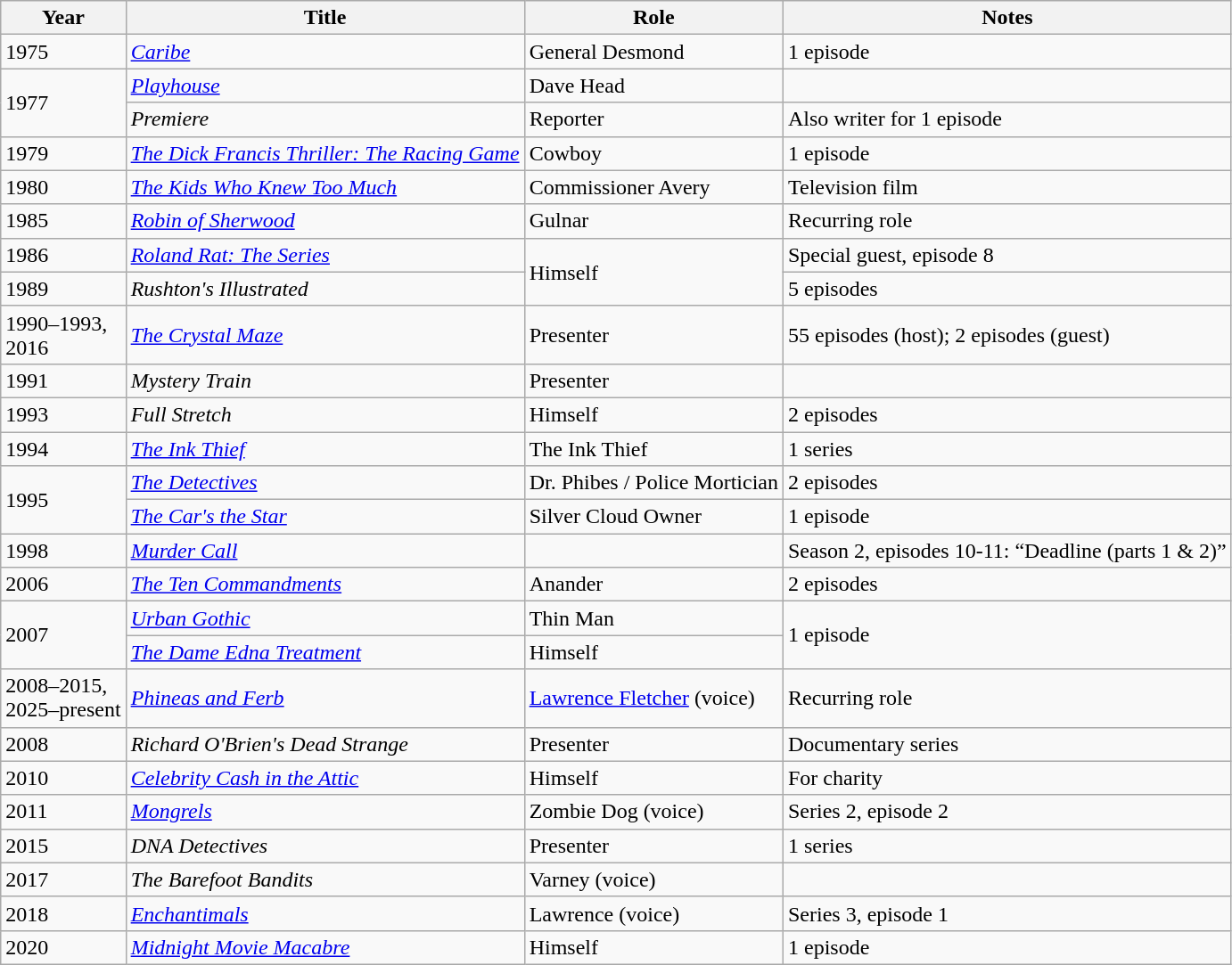<table class="wikitable">
<tr>
<th>Year</th>
<th>Title</th>
<th>Role</th>
<th>Notes</th>
</tr>
<tr>
<td>1975</td>
<td><a href='#'><em>Caribe</em></a></td>
<td>General Desmond</td>
<td>1 episode</td>
</tr>
<tr>
<td rowspan="2">1977</td>
<td><a href='#'><em>Playhouse</em></a></td>
<td>Dave Head</td>
<td></td>
</tr>
<tr>
<td><em>Premiere</em></td>
<td>Reporter</td>
<td>Also writer for 1 episode</td>
</tr>
<tr>
<td>1979</td>
<td><a href='#'><em>The Dick Francis Thriller: The Racing Game</em></a></td>
<td>Cowboy</td>
<td>1 episode</td>
</tr>
<tr>
<td>1980</td>
<td><a href='#'><em>The Kids Who Knew Too Much</em></a></td>
<td>Commissioner Avery</td>
<td>Television film</td>
</tr>
<tr>
<td>1985</td>
<td><em><a href='#'>Robin of Sherwood</a></em></td>
<td>Gulnar</td>
<td>Recurring role</td>
</tr>
<tr>
<td>1986</td>
<td><a href='#'><em>Roland Rat: The Series</em></a></td>
<td rowspan="2">Himself</td>
<td>Special guest, episode 8</td>
</tr>
<tr>
<td>1989</td>
<td><em>Rushton's Illustrated</em></td>
<td>5 episodes</td>
</tr>
<tr>
<td>1990–1993,<br>2016</td>
<td><em><a href='#'>The Crystal Maze</a></em></td>
<td>Presenter</td>
<td>55 episodes (host); 2 episodes (guest)</td>
</tr>
<tr>
<td>1991</td>
<td><em>Mystery Train</em></td>
<td>Presenter</td>
</tr>
<tr>
<td>1993</td>
<td><em>Full Stretch</em></td>
<td>Himself</td>
<td>2 episodes</td>
</tr>
<tr>
<td>1994</td>
<td><em><a href='#'>The Ink Thief</a></em></td>
<td>The Ink Thief</td>
<td>1 series</td>
</tr>
<tr>
<td rowspan="2">1995</td>
<td><a href='#'><em>The Detectives</em></a></td>
<td>Dr. Phibes / Police Mortician</td>
<td>2 episodes</td>
</tr>
<tr>
<td><em><a href='#'>The Car's the Star</a></em></td>
<td>Silver Cloud Owner</td>
<td>1 episode</td>
</tr>
<tr>
<td>1998</td>
<td><em><a href='#'>Murder Call</a></em></td>
<td></td>
<td>Season 2, episodes 10-11: “Deadline (parts 1 & 2)”</td>
</tr>
<tr>
<td>2006</td>
<td><a href='#'><em>The Ten Commandments</em></a></td>
<td>Anander</td>
<td>2 episodes</td>
</tr>
<tr>
<td rowspan="2">2007</td>
<td><a href='#'><em>Urban Gothic</em></a></td>
<td>Thin Man</td>
<td rowspan="2">1 episode</td>
</tr>
<tr>
<td><em><a href='#'>The Dame Edna Treatment</a></em></td>
<td>Himself</td>
</tr>
<tr>
<td>2008–2015,<br>2025–present</td>
<td><em><a href='#'>Phineas and Ferb</a></em></td>
<td><a href='#'>Lawrence Fletcher</a> (voice)</td>
<td>Recurring role</td>
</tr>
<tr>
<td>2008</td>
<td><em>Richard O'Brien's Dead Strange</em></td>
<td>Presenter</td>
<td>Documentary series</td>
</tr>
<tr>
<td>2010</td>
<td><a href='#'><em>Celebrity Cash in the Attic</em></a></td>
<td>Himself</td>
<td>For charity</td>
</tr>
<tr>
<td>2011</td>
<td><a href='#'><em>Mongrels</em></a></td>
<td>Zombie Dog (voice)</td>
<td>Series 2, episode 2</td>
</tr>
<tr>
<td>2015</td>
<td><em>DNA Detectives</em></td>
<td>Presenter</td>
<td>1 series</td>
</tr>
<tr>
<td>2017</td>
<td><em>The Barefoot Bandits</em></td>
<td>Varney (voice)</td>
<td></td>
</tr>
<tr>
<td>2018</td>
<td><em><a href='#'>Enchantimals</a></em></td>
<td>Lawrence (voice)</td>
<td>Series 3, episode 1</td>
</tr>
<tr>
<td>2020</td>
<td><a href='#'><em>Midnight Movie Macabre</em></a></td>
<td>Himself</td>
<td>1 episode</td>
</tr>
</table>
